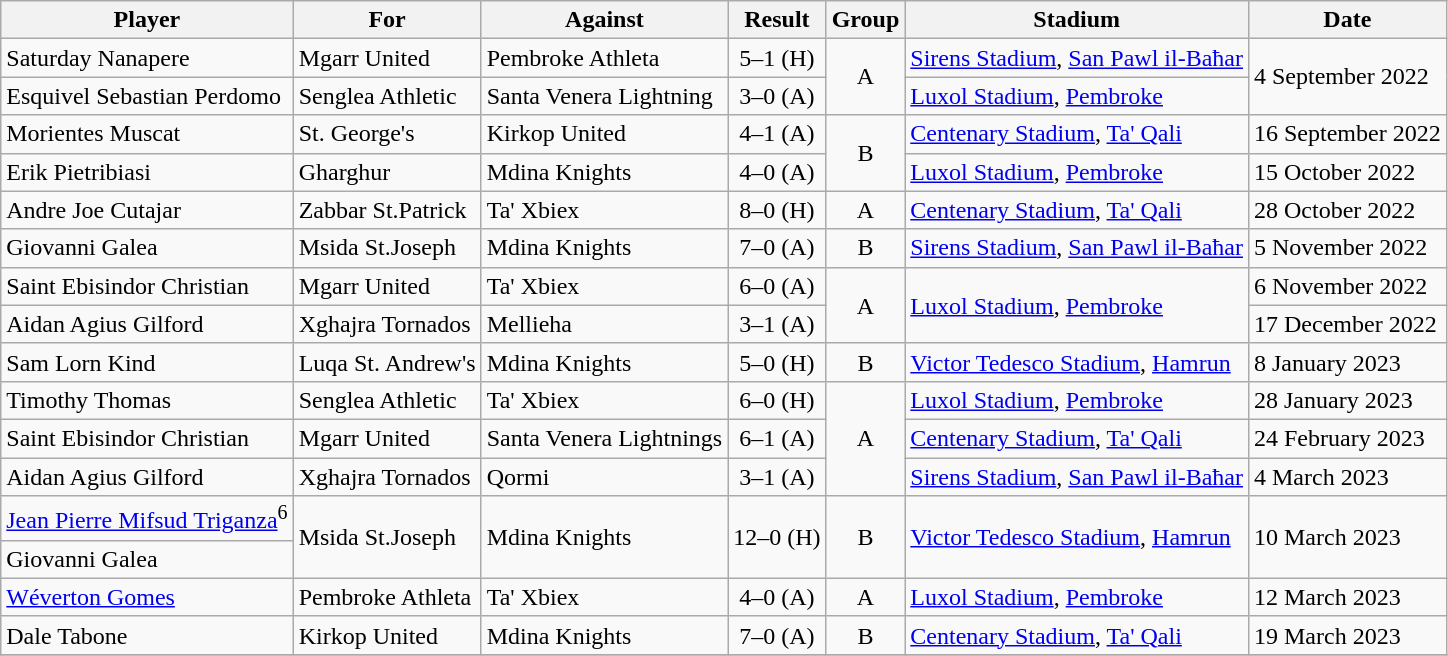<table class="wikitable">
<tr>
<th>Player</th>
<th>For</th>
<th>Against</th>
<th>Result</th>
<th>Group</th>
<th>Stadium</th>
<th>Date</th>
</tr>
<tr>
<td> Saturday Nanapere</td>
<td>Mgarr United</td>
<td>Pembroke Athleta</td>
<td align="center">5–1 (H)</td>
<td align="center" rowspan="2">A</td>
<td><a href='#'>Sirens Stadium</a>, <a href='#'>San Pawl il-Baħar</a></td>
<td rowspan="2">4 September 2022</td>
</tr>
<tr>
<td> Esquivel Sebastian Perdomo</td>
<td>Senglea Athletic</td>
<td>Santa Venera Lightning</td>
<td align="center">3–0 (A)</td>
<td><a href='#'>Luxol Stadium</a>, <a href='#'>Pembroke</a></td>
</tr>
<tr>
<td> Morientes Muscat</td>
<td>St. George's</td>
<td>Kirkop United</td>
<td align="center">4–1 (A)</td>
<td align="center" rowspan="2">B</td>
<td><a href='#'>Centenary Stadium</a>, <a href='#'>Ta' Qali</a></td>
<td>16 September 2022</td>
</tr>
<tr>
<td> Erik Pietribiasi</td>
<td>Gharghur</td>
<td>Mdina Knights</td>
<td align="center">4–0 (A)</td>
<td><a href='#'>Luxol Stadium</a>, <a href='#'>Pembroke</a></td>
<td>15 October 2022</td>
</tr>
<tr>
<td> Andre Joe Cutajar</td>
<td>Zabbar St.Patrick</td>
<td>Ta' Xbiex</td>
<td align="center">8–0 (H)</td>
<td align="center">A</td>
<td><a href='#'>Centenary Stadium</a>, <a href='#'>Ta' Qali</a></td>
<td>28 October 2022</td>
</tr>
<tr>
<td> Giovanni Galea</td>
<td>Msida St.Joseph</td>
<td>Mdina Knights</td>
<td align="center">7–0 (A)</td>
<td align="center">B</td>
<td><a href='#'>Sirens Stadium</a>, <a href='#'>San Pawl il-Baħar</a></td>
<td>5 November 2022</td>
</tr>
<tr>
<td> Saint Ebisindor Christian</td>
<td>Mgarr United</td>
<td>Ta' Xbiex</td>
<td align="center">6–0 (A)</td>
<td align="center" rowspan="2">A</td>
<td rowspan="2"><a href='#'>Luxol Stadium</a>, <a href='#'>Pembroke</a></td>
<td>6 November 2022</td>
</tr>
<tr>
<td> Aidan Agius Gilford</td>
<td>Xghajra Tornados</td>
<td>Mellieha</td>
<td align="center">3–1 (A)</td>
<td>17 December 2022</td>
</tr>
<tr>
<td> Sam Lorn Kind</td>
<td>Luqa St. Andrew's</td>
<td>Mdina Knights</td>
<td align="center">5–0 (H)</td>
<td align="center">B</td>
<td><a href='#'>Victor Tedesco Stadium</a>, <a href='#'>Hamrun</a></td>
<td>8 January 2023</td>
</tr>
<tr>
<td> Timothy Thomas</td>
<td>Senglea Athletic</td>
<td>Ta' Xbiex</td>
<td align="center">6–0 (H)</td>
<td align="center" rowspan="3">A</td>
<td><a href='#'>Luxol Stadium</a>, <a href='#'>Pembroke</a></td>
<td>28 January 2023</td>
</tr>
<tr>
<td> Saint Ebisindor Christian</td>
<td>Mgarr United</td>
<td>Santa Venera Lightnings</td>
<td align="center">6–1 (A)</td>
<td><a href='#'>Centenary Stadium</a>, <a href='#'>Ta' Qali</a></td>
<td>24 February 2023</td>
</tr>
<tr>
<td> Aidan Agius Gilford</td>
<td>Xghajra Tornados</td>
<td>Qormi</td>
<td align="center">3–1 (A)</td>
<td><a href='#'>Sirens Stadium</a>, <a href='#'>San Pawl il-Baħar</a></td>
<td>4 March 2023</td>
</tr>
<tr>
<td> <a href='#'>Jean Pierre Mifsud Triganza</a><sup>6</sup></td>
<td rowspan="2">Msida St.Joseph</td>
<td rowspan="2">Mdina Knights</td>
<td rowspan="2">12–0 (H)</td>
<td align="center" rowspan="2">B</td>
<td rowspan="2"><a href='#'>Victor Tedesco Stadium</a>, <a href='#'>Hamrun</a></td>
<td rowspan="2">10 March 2023</td>
</tr>
<tr>
<td> Giovanni Galea</td>
</tr>
<tr>
<td> <a href='#'>Wéverton Gomes</a></td>
<td>Pembroke Athleta</td>
<td>Ta' Xbiex</td>
<td align="center">4–0 (A)</td>
<td align="center">A</td>
<td><a href='#'>Luxol Stadium</a>, <a href='#'>Pembroke</a></td>
<td>12 March 2023</td>
</tr>
<tr>
<td> Dale Tabone</td>
<td>Kirkop United</td>
<td>Mdina Knights</td>
<td align="center">7–0 (A)</td>
<td align="center">B</td>
<td><a href='#'>Centenary Stadium</a>, <a href='#'>Ta' Qali</a></td>
<td>19 March 2023</td>
</tr>
<tr>
</tr>
</table>
